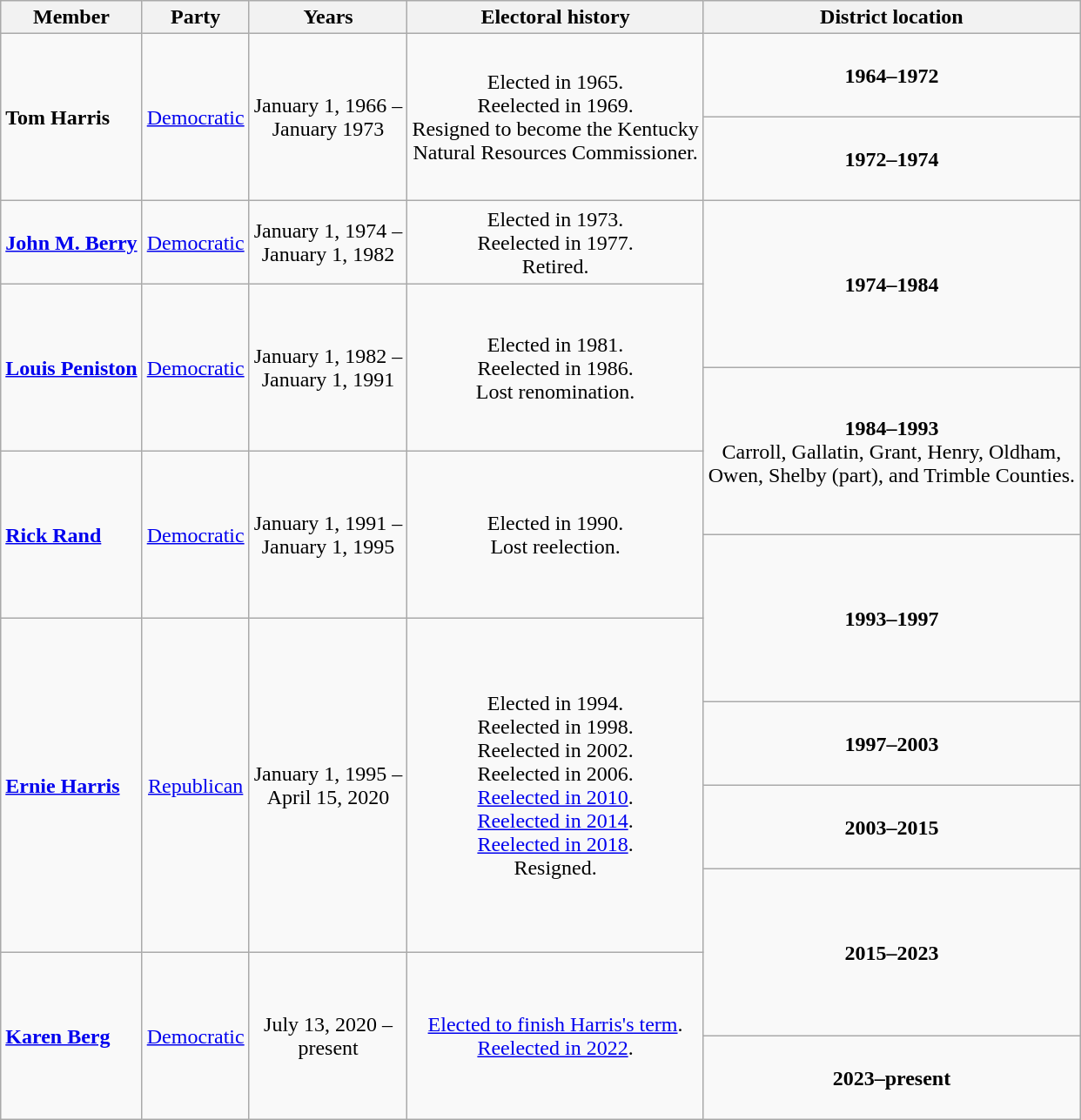<table class=wikitable style="text-align:center">
<tr>
<th>Member</th>
<th>Party</th>
<th>Years</th>
<th>Electoral history</th>
<th>District location</th>
</tr>
<tr style="height:4em">
<td rowspan=2 align=left><strong>Tom Harris</strong><br></td>
<td rowspan=2 ><a href='#'>Democratic</a></td>
<td rowspan=2 nowrap>January 1, 1966 –<br>January 1973</td>
<td rowspan=2>Elected in 1965.<br>Reelected in 1969.<br>Resigned to become the Kentucky<br>Natural Resources Commissioner.</td>
<td><strong>1964–1972</strong><br></td>
</tr>
<tr style="height:4em">
<td><strong>1972–1974</strong><br></td>
</tr>
<tr style="height:4em">
<td align=left><strong><a href='#'>John M. Berry</a></strong><br></td>
<td><a href='#'>Democratic</a></td>
<td nowrap>January 1, 1974 –<br>January 1, 1982</td>
<td>Elected in 1973.<br>Reelected in 1977.<br>Retired.</td>
<td rowspan=2><strong>1974–1984</strong><br></td>
</tr>
<tr style="height:4em">
<td rowspan=2 align=left><strong><a href='#'>Louis Peniston</a></strong><br></td>
<td rowspan=2 ><a href='#'>Democratic</a></td>
<td rowspan=2 nowrap>January 1, 1982 –<br>January 1, 1991</td>
<td rowspan=2>Elected in 1981.<br>Reelected in 1986.<br>Lost renomination.</td>
</tr>
<tr style="height:4em">
<td rowspan=2><strong>1984–1993</strong><br>Carroll, Gallatin, Grant, Henry, Oldham,<br>Owen, Shelby (part), and Trimble Counties.</td>
</tr>
<tr style="height:4em">
<td rowspan=2 align=left><strong><a href='#'>Rick Rand</a></strong><br></td>
<td rowspan=2 ><a href='#'>Democratic</a></td>
<td rowspan=2 nowrap>January 1, 1991 –<br>January 1, 1995</td>
<td rowspan=2>Elected in 1990.<br>Lost reelection.</td>
</tr>
<tr style="height:4em">
<td rowspan=2><strong>1993–1997</strong><br></td>
</tr>
<tr style="height:4em">
<td rowspan=4 align=left><strong><a href='#'>Ernie Harris</a></strong><br></td>
<td rowspan=4 ><a href='#'>Republican</a></td>
<td rowspan=4 nowrap>January 1, 1995 –<br>April 15, 2020</td>
<td rowspan=4>Elected in 1994.<br>Reelected in 1998.<br>Reelected in 2002.<br>Reelected in 2006.<br><a href='#'>Reelected in 2010</a>.<br><a href='#'>Reelected in 2014</a>.<br><a href='#'>Reelected in 2018</a>.<br>Resigned.</td>
</tr>
<tr style="height:4em">
<td><strong>1997–2003</strong><br></td>
</tr>
<tr style="height:4em">
<td><strong>2003–2015</strong><br></td>
</tr>
<tr style="height:4em">
<td rowspan=2><strong>2015–2023</strong><br></td>
</tr>
<tr style="height:4em">
<td rowspan=2 align=left><strong><a href='#'>Karen Berg</a></strong><br></td>
<td rowspan=2 ><a href='#'>Democratic</a></td>
<td rowspan=2 nowrap>July 13, 2020 –<br>present</td>
<td rowspan=2><a href='#'>Elected to finish Harris's term</a>.<br><a href='#'>Reelected in 2022</a>.</td>
</tr>
<tr style="height:4em">
<td><strong>2023–present</strong><br></td>
</tr>
</table>
